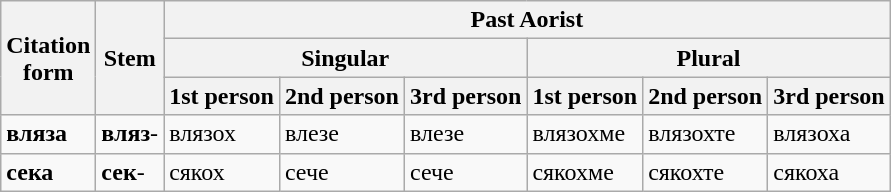<table class="wikitable">
<tr>
<th rowspan="3">Citation<br>form</th>
<th rowspan="3">Stem</th>
<th colspan="6">Past Aorist</th>
</tr>
<tr>
<th colspan="3">Singular</th>
<th colspan="3">Plural</th>
</tr>
<tr>
<th><strong>1st person</strong></th>
<th><strong>2nd person</strong></th>
<th><strong>3rd person</strong></th>
<th><strong>1st person</strong></th>
<th><strong>2nd person</strong></th>
<th><strong>3rd person</strong></th>
</tr>
<tr>
<td><strong>вляза</strong> <br></td>
<td><strong>вл<span>я</span>з</strong>- <br></td>
<td>вл<span>я</span>з<span>о</span><span>х</span> <br></td>
<td>вл<span>е</span>з<span>е</span> <br></td>
<td>вл<span>е</span>з<span>е</span> <br></td>
<td>вл<span>я</span>з<span>о</span><span>хме</span> <br></td>
<td>вл<span>я</span>з<span>о</span><span>хте</span> <br></td>
<td>вл<span>я</span>з<span>о</span><span>ха</span> <br></td>
</tr>
<tr>
<td><strong>сека</strong> <br></td>
<td><strong>с<span>ек</span></strong>- <br></td>
<td>с<span>як</span><span>о</span><span>х</span> <br></td>
<td>с<span>еч</span><span>е</span> <br></td>
<td>с<span>еч</span><span>е</span> <br></td>
<td>с<span>як</span><span>о</span><span>хме</span> <br></td>
<td>с<span>як</span><span>о</span><span>хте</span> <br></td>
<td>с<span>як</span><span>о</span><span>ха</span> <br></td>
</tr>
</table>
